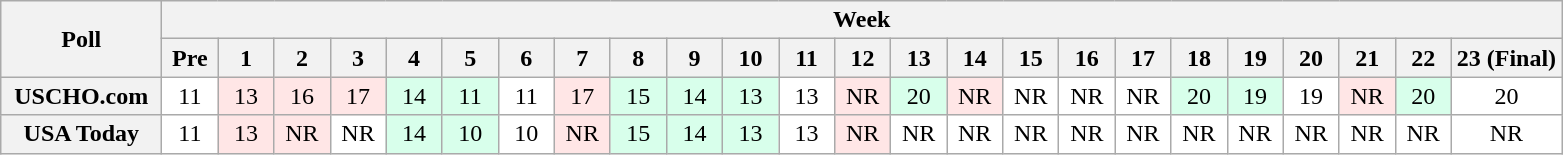<table class="wikitable" style="white-space:nowrap;">
<tr>
<th scope="col" width="100" rowspan="2">Poll</th>
<th colspan="25">Week</th>
</tr>
<tr>
<th scope="col" width="30">Pre</th>
<th scope="col" width="30">1</th>
<th scope="col" width="30">2</th>
<th scope="col" width="30">3</th>
<th scope="col" width="30">4</th>
<th scope="col" width="30">5</th>
<th scope="col" width="30">6</th>
<th scope="col" width="30">7</th>
<th scope="col" width="30">8</th>
<th scope="col" width="30">9</th>
<th scope="col" width="30">10</th>
<th scope="col" width="30">11</th>
<th scope="col" width="30">12</th>
<th scope="col" width="30">13</th>
<th scope="col" width="30">14</th>
<th scope="col" width="30">15</th>
<th scope="col" width="30">16</th>
<th scope="col" width="30">17</th>
<th scope="col" width="30">18</th>
<th scope="col" width="30">19</th>
<th scope="col" width="30">20</th>
<th scope="col" width="30">21</th>
<th scope="col" width="30">22</th>
<th scope="col" width="30">23 (Final)</th>
</tr>
<tr style="text-align:center;">
<th>USCHO.com</th>
<td bgcolor=FFFFFF>11</td>
<td bgcolor=FFE6E6>13</td>
<td bgcolor=FFE6E6>16</td>
<td bgcolor=FFE6E6>17</td>
<td bgcolor=D8FFEB>14</td>
<td bgcolor=D8FFEB>11</td>
<td bgcolor=FFFFFF>11</td>
<td bgcolor=FFE6E6>17</td>
<td bgcolor=D8FFEB>15</td>
<td bgcolor=D8FFEB>14</td>
<td bgcolor=D8FFEB>13</td>
<td bgcolor=FFFFFF>13</td>
<td bgcolor=FFE6E6>NR</td>
<td bgcolor=D8FFEB>20</td>
<td bgcolor=FFE6E6>NR</td>
<td bgcolor=FFFFFF>NR</td>
<td bgcolor=FFFFFF>NR</td>
<td bgcolor=FFFFFF>NR</td>
<td bgcolor=D8FFEB>20</td>
<td bgcolor=D8FFEB>19</td>
<td bgcolor=FFFFFF>19</td>
<td bgcolor=FFE6E6>NR</td>
<td bgcolor=D8FFEB>20</td>
<td bgcolor=FFFFFF>20</td>
</tr>
<tr style="text-align:center;">
<th>USA Today</th>
<td bgcolor=FFFFFF>11</td>
<td bgcolor=FFE6E6>13</td>
<td bgcolor=FFE6E6>NR</td>
<td bgcolor=FFFFFF>NR</td>
<td bgcolor=D8FFEB>14</td>
<td bgcolor=D8FFEB>10</td>
<td bgcolor=FFFFFF>10</td>
<td bgcolor=FFE6E6>NR</td>
<td bgcolor=D8FFEB>15</td>
<td bgcolor=D8FFEB>14</td>
<td bgcolor=D8FFEB>13</td>
<td bgcolor=FFFFFF>13</td>
<td bgcolor=FFE6E6>NR</td>
<td bgcolor=FFFFFF>NR</td>
<td bgcolor=FFFFFF>NR</td>
<td bgcolor=FFFFFF>NR</td>
<td bgcolor=FFFFFF>NR</td>
<td bgcolor=FFFFFF>NR</td>
<td bgcolor=FFFFFF>NR</td>
<td bgcolor=FFFFFF>NR</td>
<td bgcolor=FFFFFF>NR</td>
<td bgcolor=FFFFFF>NR</td>
<td bgcolor=FFFFFF>NR</td>
<td bgcolor=FFFFFF>NR</td>
</tr>
</table>
